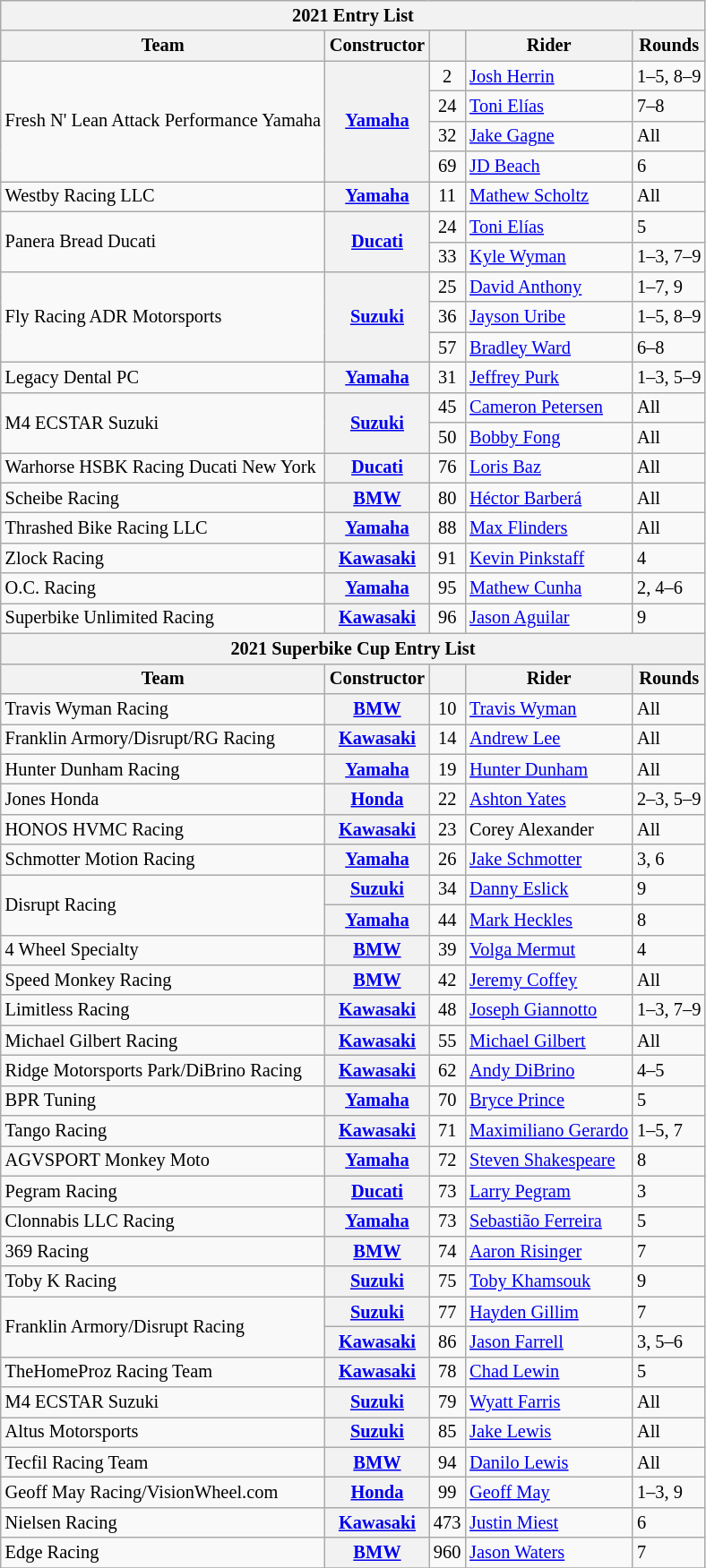<table class="wikitable" style="font-size: 85%;">
<tr>
<th colspan=5>2021 Entry List</th>
</tr>
<tr>
<th>Team</th>
<th>Constructor</th>
<th></th>
<th>Rider</th>
<th>Rounds</th>
</tr>
<tr>
<td rowspan=4>Fresh N' Lean Attack Performance Yamaha</td>
<th rowspan=4><a href='#'>Yamaha</a></th>
<td align=center>2</td>
<td> <a href='#'>Josh Herrin</a></td>
<td>1–5, 8–9</td>
</tr>
<tr>
<td align=center>24</td>
<td> <a href='#'>Toni Elías</a></td>
<td>7–8</td>
</tr>
<tr>
<td align=center>32</td>
<td> <a href='#'>Jake Gagne</a></td>
<td>All</td>
</tr>
<tr>
<td align=center>69</td>
<td> <a href='#'>JD Beach</a></td>
<td>6</td>
</tr>
<tr>
<td>Westby Racing LLC</td>
<th><a href='#'>Yamaha</a></th>
<td align=center>11</td>
<td> <a href='#'>Mathew Scholtz</a></td>
<td>All</td>
</tr>
<tr>
<td rowspan=2>Panera Bread Ducati</td>
<th rowspan=2><a href='#'>Ducati</a></th>
<td align=center>24</td>
<td> <a href='#'>Toni Elías</a></td>
<td>5</td>
</tr>
<tr>
<td align=center>33</td>
<td> <a href='#'>Kyle Wyman</a></td>
<td>1–3, 7–9</td>
</tr>
<tr>
<td rowspan=3>Fly Racing ADR Motorsports</td>
<th rowspan=3><a href='#'>Suzuki</a></th>
<td align=center>25</td>
<td> <a href='#'>David Anthony</a></td>
<td>1–7, 9</td>
</tr>
<tr>
<td align=center>36</td>
<td> <a href='#'>Jayson Uribe</a></td>
<td>1–5, 8–9</td>
</tr>
<tr>
<td align=center>57</td>
<td> <a href='#'>Bradley Ward</a></td>
<td>6–8</td>
</tr>
<tr>
<td>Legacy Dental PC</td>
<th><a href='#'>Yamaha</a></th>
<td align=center>31</td>
<td> <a href='#'>Jeffrey Purk</a></td>
<td>1–3, 5–9</td>
</tr>
<tr>
<td rowspan=2>M4 ECSTAR Suzuki</td>
<th rowspan=2><a href='#'>Suzuki</a></th>
<td align=center>45</td>
<td> <a href='#'>Cameron Petersen</a></td>
<td>All</td>
</tr>
<tr>
<td align=center>50</td>
<td> <a href='#'>Bobby Fong</a></td>
<td>All</td>
</tr>
<tr>
<td>Warhorse HSBK Racing Ducati New York</td>
<th><a href='#'>Ducati</a></th>
<td align=center>76</td>
<td> <a href='#'>Loris Baz</a></td>
<td>All</td>
</tr>
<tr>
<td>Scheibe Racing</td>
<th><a href='#'>BMW</a></th>
<td align=center>80</td>
<td> <a href='#'>Héctor Barberá</a></td>
<td>All</td>
</tr>
<tr>
<td>Thrashed Bike Racing LLC</td>
<th><a href='#'>Yamaha</a></th>
<td align=center>88</td>
<td> <a href='#'>Max Flinders</a></td>
<td>All</td>
</tr>
<tr>
<td>Zlock Racing</td>
<th><a href='#'>Kawasaki</a></th>
<td align=center>91</td>
<td> <a href='#'>Kevin Pinkstaff</a></td>
<td>4</td>
</tr>
<tr>
<td>O.C. Racing</td>
<th><a href='#'>Yamaha</a></th>
<td align=center>95</td>
<td> <a href='#'>Mathew Cunha</a></td>
<td>2, 4–6</td>
</tr>
<tr>
<td>Superbike Unlimited Racing</td>
<th><a href='#'>Kawasaki</a></th>
<td align=center>96</td>
<td> <a href='#'>Jason Aguilar</a></td>
<td>9</td>
</tr>
<tr>
<th colspan=5>2021 Superbike Cup Entry List</th>
</tr>
<tr>
<th>Team</th>
<th>Constructor</th>
<th></th>
<th>Rider</th>
<th>Rounds</th>
</tr>
<tr>
<td>Travis Wyman Racing</td>
<th><a href='#'>BMW</a></th>
<td align=center>10</td>
<td> <a href='#'>Travis Wyman</a></td>
<td>All</td>
</tr>
<tr>
<td>Franklin Armory/Disrupt/RG Racing</td>
<th><a href='#'>Kawasaki</a></th>
<td align=center>14</td>
<td> <a href='#'>Andrew Lee</a></td>
<td>All</td>
</tr>
<tr>
<td>Hunter Dunham Racing</td>
<th><a href='#'>Yamaha</a></th>
<td align=center>19</td>
<td> <a href='#'>Hunter Dunham</a></td>
<td>All</td>
</tr>
<tr>
<td>Jones Honda</td>
<th><a href='#'>Honda</a></th>
<td align=center>22</td>
<td> <a href='#'>Ashton Yates</a></td>
<td>2–3, 5–9</td>
</tr>
<tr>
<td>HONOS HVMC Racing</td>
<th><a href='#'>Kawasaki</a></th>
<td align=center>23</td>
<td> Corey Alexander</td>
<td>All</td>
</tr>
<tr>
<td>Schmotter Motion Racing</td>
<th><a href='#'>Yamaha</a></th>
<td align=center>26</td>
<td> <a href='#'>Jake Schmotter</a></td>
<td>3, 6</td>
</tr>
<tr>
<td rowspan=2>Disrupt Racing</td>
<th><a href='#'>Suzuki</a></th>
<td align=center>34</td>
<td> <a href='#'>Danny Eslick</a></td>
<td>9</td>
</tr>
<tr>
<th><a href='#'>Yamaha</a></th>
<td align=center>44</td>
<td> <a href='#'>Mark Heckles</a></td>
<td>8</td>
</tr>
<tr>
<td>4 Wheel Specialty</td>
<th><a href='#'>BMW</a></th>
<td align=center>39</td>
<td> <a href='#'>Volga Mermut</a></td>
<td>4</td>
</tr>
<tr>
<td>Speed Monkey Racing</td>
<th><a href='#'>BMW</a></th>
<td align=center>42</td>
<td> <a href='#'>Jeremy Coffey</a></td>
<td>All</td>
</tr>
<tr>
<td>Limitless Racing</td>
<th><a href='#'>Kawasaki</a></th>
<td align=center>48</td>
<td> <a href='#'>Joseph Giannotto</a></td>
<td>1–3, 7–9</td>
</tr>
<tr>
<td>Michael Gilbert Racing</td>
<th><a href='#'>Kawasaki</a></th>
<td align=center>55</td>
<td> <a href='#'>Michael Gilbert</a></td>
<td>All</td>
</tr>
<tr>
<td>Ridge Motorsports Park/DiBrino Racing</td>
<th><a href='#'>Kawasaki</a></th>
<td align=center>62</td>
<td> <a href='#'>Andy DiBrino</a></td>
<td>4–5</td>
</tr>
<tr>
<td>BPR Tuning</td>
<th><a href='#'>Yamaha</a></th>
<td align=center>70</td>
<td> <a href='#'>Bryce Prince</a></td>
<td>5</td>
</tr>
<tr>
<td>Tango Racing</td>
<th><a href='#'>Kawasaki</a></th>
<td align=center>71</td>
<td> <a href='#'>Maximiliano Gerardo</a></td>
<td>1–5, 7</td>
</tr>
<tr>
<td>AGVSPORT Monkey Moto</td>
<th><a href='#'>Yamaha</a></th>
<td align=center>72</td>
<td> <a href='#'>Steven Shakespeare</a></td>
<td>8</td>
</tr>
<tr>
<td>Pegram Racing</td>
<th><a href='#'>Ducati</a></th>
<td align=center>73</td>
<td> <a href='#'>Larry Pegram</a></td>
<td>3</td>
</tr>
<tr>
<td>Clonnabis LLC Racing</td>
<th><a href='#'>Yamaha</a></th>
<td align=center>73</td>
<td> <a href='#'>Sebastião Ferreira</a></td>
<td>5</td>
</tr>
<tr>
<td>369 Racing</td>
<th><a href='#'>BMW</a></th>
<td align=center>74</td>
<td> <a href='#'>Aaron Risinger</a></td>
<td>7</td>
</tr>
<tr>
<td>Toby K Racing</td>
<th><a href='#'>Suzuki</a></th>
<td align=center>75</td>
<td> <a href='#'>Toby Khamsouk</a></td>
<td>9</td>
</tr>
<tr>
<td rowspan=2>Franklin Armory/Disrupt Racing</td>
<th><a href='#'>Suzuki</a></th>
<td align=center>77</td>
<td> <a href='#'>Hayden Gillim</a></td>
<td>7</td>
</tr>
<tr>
<th><a href='#'>Kawasaki</a></th>
<td align=center>86</td>
<td> <a href='#'>Jason Farrell</a></td>
<td>3, 5–6</td>
</tr>
<tr>
<td>TheHomeProz Racing Team</td>
<th><a href='#'>Kawasaki</a></th>
<td align=center>78</td>
<td> <a href='#'>Chad Lewin</a></td>
<td>5</td>
</tr>
<tr>
<td>M4 ECSTAR Suzuki</td>
<th><a href='#'>Suzuki</a></th>
<td align=center>79</td>
<td> <a href='#'>Wyatt Farris</a></td>
<td>All</td>
</tr>
<tr>
<td>Altus Motorsports</td>
<th><a href='#'>Suzuki</a></th>
<td align=center>85</td>
<td> <a href='#'>Jake Lewis</a></td>
<td>All</td>
</tr>
<tr>
<td>Tecfil Racing Team</td>
<th><a href='#'>BMW</a></th>
<td align=center>94</td>
<td> <a href='#'>Danilo Lewis</a></td>
<td>All</td>
</tr>
<tr>
<td>Geoff May Racing/VisionWheel.com</td>
<th><a href='#'>Honda</a></th>
<td align=center>99</td>
<td> <a href='#'>Geoff May</a></td>
<td>1–3, 9</td>
</tr>
<tr>
<td>Nielsen Racing</td>
<th><a href='#'>Kawasaki</a></th>
<td align=center>473</td>
<td> <a href='#'>Justin Miest</a></td>
<td>6</td>
</tr>
<tr>
<td>Edge Racing</td>
<th><a href='#'>BMW</a></th>
<td align=center>960</td>
<td> <a href='#'>Jason Waters</a></td>
<td>7</td>
</tr>
<tr>
</tr>
</table>
